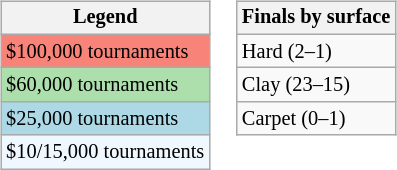<table>
<tr valign=top>
<td><br><table class=wikitable style="font-size:85%">
<tr>
<th>Legend</th>
</tr>
<tr style="background:#f88379;">
<td>$100,000 tournaments</td>
</tr>
<tr style=background:#addfad;>
<td>$60,000 tournaments</td>
</tr>
<tr style="background:lightblue;">
<td>$25,000 tournaments</td>
</tr>
<tr style="background:#f0f8ff;">
<td>$10/15,000 tournaments</td>
</tr>
</table>
</td>
<td><br><table class=wikitable style="font-size:85%">
<tr>
<th>Finals by surface</th>
</tr>
<tr>
<td>Hard (2–1)</td>
</tr>
<tr>
<td>Clay (23–15)</td>
</tr>
<tr>
<td>Carpet (0–1)</td>
</tr>
</table>
</td>
</tr>
</table>
